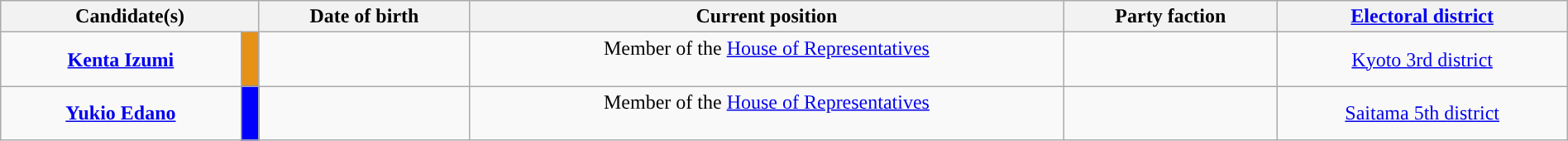<table class="wikitable sortable" style="text-align:center;width:100%">
<tr>
<th colspan="2" style="width:110px;">Candidate(s)</th>
<th>Date of birth</th>
<th class="unsortable">Current position</th>
<th>Party faction</th>
<th><a href='#'>Electoral district</a></th>
</tr>
<tr>
<td> <strong><a href='#'>Kenta Izumi</a></strong></td>
<td style="background:#E69117"></td>
<td><br></td>
<td>Member of the <a href='#'>House of Representatives</a><br><br></td>
<td></td>
<td> <a href='#'>Kyoto 3rd district</a></td>
</tr>
<tr>
<td> <strong><a href='#'>Yukio Edano</a></strong></td>
<td style="background:#0000FF"></td>
<td><br></td>
<td>Member of the <a href='#'>House of Representatives</a><br><br></td>
<td></td>
<td> <a href='#'>Saitama 5th district</a></td>
</tr>
</table>
